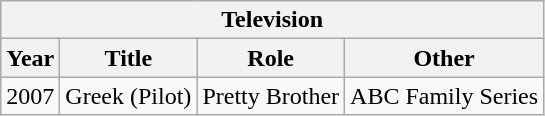<table class="wikitable">
<tr>
<th colspan=4>Television</th>
</tr>
<tr>
<th>Year</th>
<th>Title</th>
<th>Role</th>
<th>Other</th>
</tr>
<tr>
<td>2007</td>
<td>Greek (Pilot)</td>
<td>Pretty Brother</td>
<td>ABC Family Series</td>
</tr>
</table>
